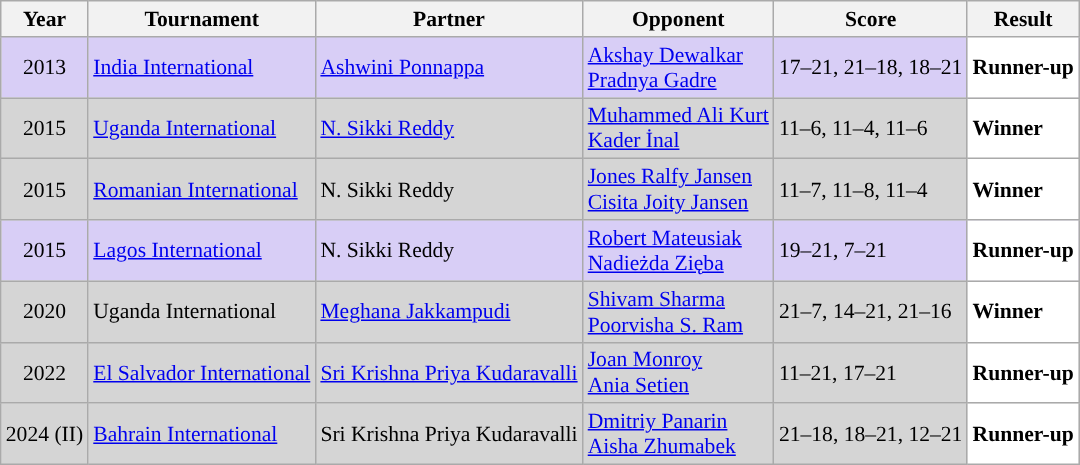<table class="sortable wikitable" style="font-size: 90%;">
<tr>
<th>Year</th>
<th>Tournament</th>
<th>Partner</th>
<th>Opponent</th>
<th>Score</th>
<th>Result</th>
</tr>
<tr style="background:#D8CEF6">
<td align="center">2013</td>
<td align="left"><a href='#'>India International</a></td>
<td align="left"> <a href='#'>Ashwini Ponnappa</a></td>
<td align="left"> <a href='#'>Akshay Dewalkar</a><br> <a href='#'>Pradnya Gadre</a></td>
<td align="left">17–21, 21–18, 18–21</td>
<td style="text-align:left; background:white"> <strong>Runner-up</strong></td>
</tr>
<tr style="background:#D5D5D5">
<td align="center">2015</td>
<td align="left"><a href='#'>Uganda International</a></td>
<td align="left"> <a href='#'>N. Sikki Reddy</a></td>
<td align="left"> <a href='#'>Muhammed Ali Kurt</a><br> <a href='#'>Kader İnal</a></td>
<td align="left">11–6, 11–4, 11–6</td>
<td style="text-align:left; background:white"> <strong>Winner</strong></td>
</tr>
<tr style="background:#D5D5D5">
<td align="center">2015</td>
<td align="left"><a href='#'>Romanian International</a></td>
<td align="left"> N. Sikki Reddy</td>
<td align="left"> <a href='#'>Jones Ralfy Jansen</a><br> <a href='#'>Cisita Joity Jansen</a></td>
<td align="left">11–7, 11–8, 11–4</td>
<td style="text-align:left; background:white"> <strong>Winner</strong></td>
</tr>
<tr style="background:#D8CEF6">
<td align="center">2015</td>
<td align="left"><a href='#'>Lagos International</a></td>
<td align="left"> N. Sikki Reddy</td>
<td align="left"> <a href='#'>Robert Mateusiak</a><br> <a href='#'>Nadieżda Zięba</a></td>
<td align="left">19–21, 7–21</td>
<td style="text-align:left; background:white"> <strong>Runner-up</strong></td>
</tr>
<tr style="background:#D5D5D5">
<td align="center">2020</td>
<td align="left">Uganda International</td>
<td align="left"> <a href='#'>Meghana Jakkampudi</a></td>
<td align="left"> <a href='#'>Shivam Sharma</a><br> <a href='#'>Poorvisha S. Ram</a></td>
<td align="left">21–7, 14–21, 21–16</td>
<td style="text-align:left; background:white"> <strong>Winner</strong></td>
</tr>
<tr style="background:#D5D5D5">
<td align="center">2022</td>
<td align="left"><a href='#'>El Salvador International</a></td>
<td align="left"> <a href='#'>Sri Krishna Priya Kudaravalli</a></td>
<td align="left"> <a href='#'>Joan Monroy</a><br> <a href='#'>Ania Setien</a></td>
<td align="left">11–21, 17–21</td>
<td style="text-align:left; background:white"> <strong>Runner-up</strong></td>
</tr>
<tr style="background:#D5D5D5">
<td align="center">2024 (II)</td>
<td align="left"><a href='#'>Bahrain International</a></td>
<td align="left"> Sri Krishna Priya Kudaravalli</td>
<td align="left"> <a href='#'>Dmitriy Panarin</a><br> <a href='#'>Aisha Zhumabek</a></td>
<td align="left">21–18, 18–21, 12–21</td>
<td style="text-align:left; background:white"> <strong>Runner-up</strong></td>
</tr>
</table>
